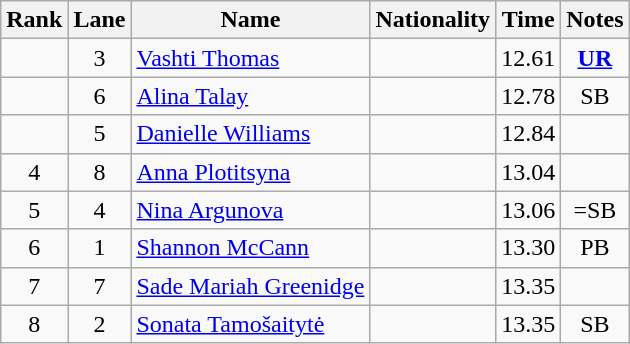<table class="wikitable sortable" style="text-align:center">
<tr>
<th>Rank</th>
<th>Lane</th>
<th>Name</th>
<th>Nationality</th>
<th>Time</th>
<th>Notes</th>
</tr>
<tr>
<td></td>
<td>3</td>
<td align=left><a href='#'>Vashti Thomas</a></td>
<td align=left></td>
<td>12.61</td>
<td><strong><a href='#'>UR</a></strong></td>
</tr>
<tr>
<td></td>
<td>6</td>
<td align=left><a href='#'>Alina Talay</a></td>
<td align=left></td>
<td>12.78</td>
<td>SB</td>
</tr>
<tr>
<td></td>
<td>5</td>
<td align=left><a href='#'>Danielle Williams</a></td>
<td align=left></td>
<td>12.84</td>
<td></td>
</tr>
<tr>
<td>4</td>
<td>8</td>
<td align=left><a href='#'>Anna Plotitsyna</a></td>
<td align=left></td>
<td>13.04</td>
<td></td>
</tr>
<tr>
<td>5</td>
<td>4</td>
<td align=left><a href='#'>Nina Argunova</a></td>
<td align=left></td>
<td>13.06</td>
<td>=SB</td>
</tr>
<tr>
<td>6</td>
<td>1</td>
<td align=left><a href='#'>Shannon McCann</a></td>
<td align=left></td>
<td>13.30</td>
<td>PB</td>
</tr>
<tr>
<td>7</td>
<td>7</td>
<td align=left><a href='#'>Sade Mariah Greenidge</a></td>
<td align=left></td>
<td>13.35</td>
<td></td>
</tr>
<tr>
<td>8</td>
<td>2</td>
<td align=left><a href='#'>Sonata Tamošaitytė</a></td>
<td align=left></td>
<td>13.35</td>
<td>SB</td>
</tr>
</table>
